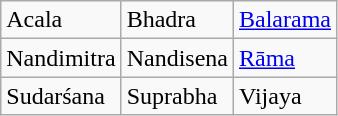<table class="wikitable">
<tr>
<td>Acala</td>
<td>Bhadra</td>
<td><a href='#'>Balarama</a></td>
</tr>
<tr>
<td>Nandimitra</td>
<td>Nandisena</td>
<td><a href='#'>Rāma</a></td>
</tr>
<tr>
<td>Sudarśana</td>
<td>Suprabha</td>
<td>Vijaya</td>
</tr>
</table>
